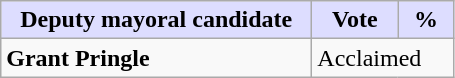<table class="wikitable">
<tr>
<th style="background:#ddf; width:200px;">Deputy mayoral candidate</th>
<th style="background:#ddf; width:50px;">Vote</th>
<th style="background:#ddf; width:30px;">%</th>
</tr>
<tr>
<td><strong>Grant Pringle</strong></td>
<td colspan="2">Acclaimed</td>
</tr>
</table>
